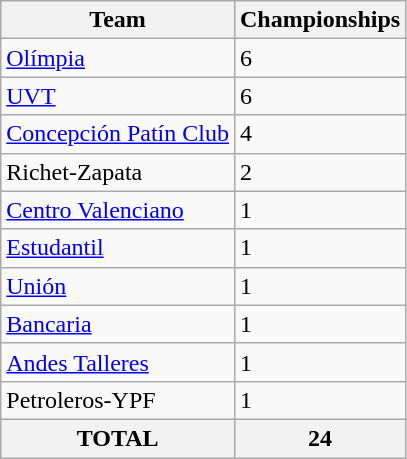<table class="wikitable">
<tr>
<th>Team</th>
<th>Championships</th>
</tr>
<tr>
<td><a href='#'>Olímpia</a></td>
<td>6</td>
</tr>
<tr>
<td><a href='#'>UVT</a></td>
<td>6</td>
</tr>
<tr>
<td><a href='#'>Concepción Patín Club</a></td>
<td>4</td>
</tr>
<tr>
<td>Richet-Zapata</td>
<td>2</td>
</tr>
<tr>
<td><a href='#'>Centro Valenciano</a></td>
<td>1</td>
</tr>
<tr>
<td><a href='#'>Estudantil</a></td>
<td>1</td>
</tr>
<tr>
<td><a href='#'>Unión</a></td>
<td>1</td>
</tr>
<tr>
<td><a href='#'>Bancaria</a></td>
<td>1</td>
</tr>
<tr>
<td><a href='#'>Andes Talleres</a></td>
<td>1</td>
</tr>
<tr>
<td>Petroleros-YPF</td>
<td>1</td>
</tr>
<tr>
<th>TOTAL</th>
<th>24</th>
</tr>
</table>
